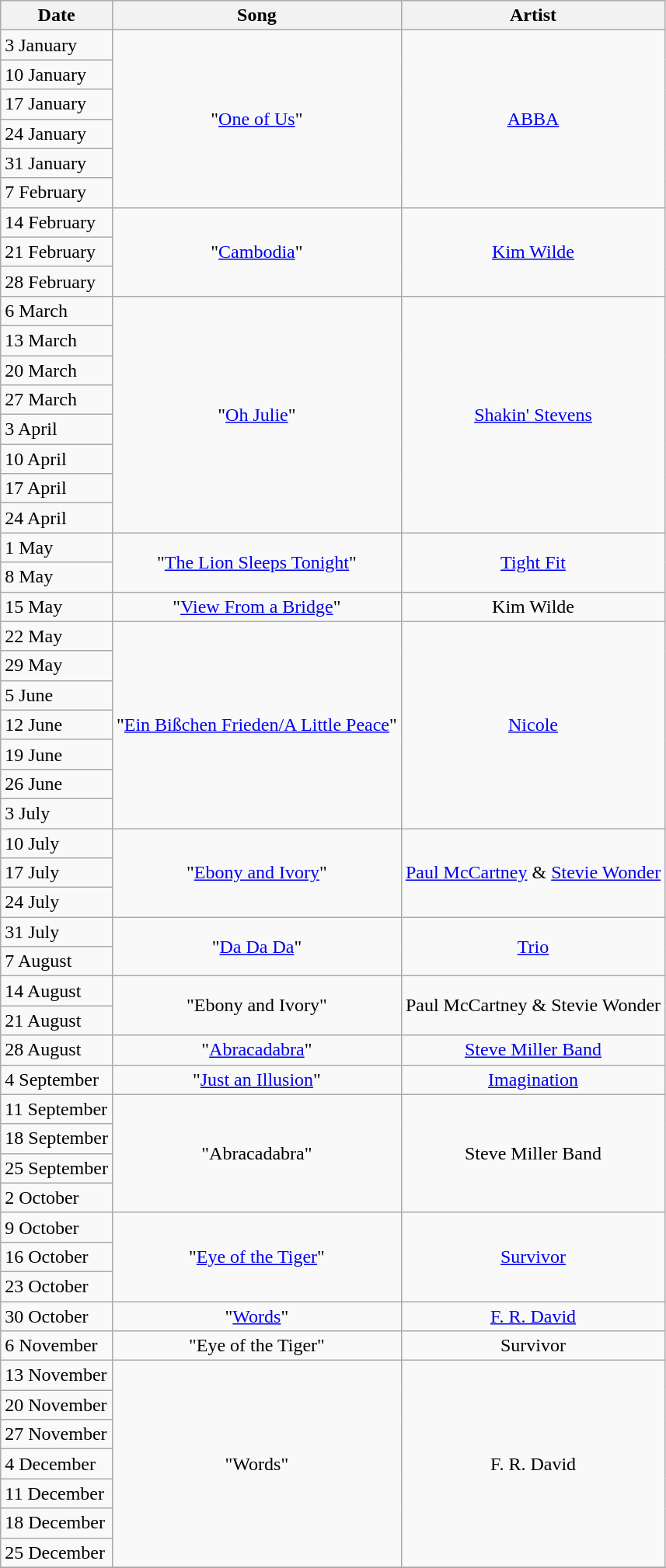<table class="wikitable">
<tr>
<th>Date</th>
<th>Song</th>
<th>Artist</th>
</tr>
<tr>
<td>3 January</td>
<td rowspan="6" align="center">"<a href='#'>One of Us</a>"</td>
<td rowspan="6" align="center"><a href='#'>ABBA</a></td>
</tr>
<tr>
<td>10 January</td>
</tr>
<tr>
<td>17 January</td>
</tr>
<tr>
<td>24 January</td>
</tr>
<tr>
<td>31 January</td>
</tr>
<tr>
<td>7 February</td>
</tr>
<tr>
<td>14 February</td>
<td rowspan="3" align="center">"<a href='#'>Cambodia</a>"</td>
<td rowspan="3" align="center"><a href='#'>Kim Wilde</a></td>
</tr>
<tr>
<td>21 February</td>
</tr>
<tr>
<td>28 February</td>
</tr>
<tr>
<td>6 March</td>
<td rowspan="8" align="center">"<a href='#'>Oh Julie</a>"</td>
<td rowspan="8" align="center"><a href='#'>Shakin' Stevens</a></td>
</tr>
<tr>
<td>13 March</td>
</tr>
<tr>
<td>20 March</td>
</tr>
<tr>
<td>27 March</td>
</tr>
<tr>
<td>3 April</td>
</tr>
<tr>
<td>10 April</td>
</tr>
<tr>
<td>17 April</td>
</tr>
<tr>
<td>24 April</td>
</tr>
<tr>
<td>1 May</td>
<td rowspan="2" align="center">"<a href='#'>The Lion Sleeps Tonight</a>"</td>
<td rowspan="2" align="center"><a href='#'>Tight Fit</a></td>
</tr>
<tr>
<td>8 May</td>
</tr>
<tr>
<td>15 May</td>
<td rowspan="1" align="center">"<a href='#'>View From a Bridge</a>"</td>
<td rowspan="1" align="center">Kim Wilde</td>
</tr>
<tr>
<td>22 May</td>
<td rowspan="7" align="center">"<a href='#'>Ein Bißchen Frieden/A Little Peace</a>"</td>
<td rowspan="7" align="center"><a href='#'>Nicole</a></td>
</tr>
<tr>
<td>29 May</td>
</tr>
<tr>
<td>5 June</td>
</tr>
<tr>
<td>12 June</td>
</tr>
<tr>
<td>19 June</td>
</tr>
<tr>
<td>26 June</td>
</tr>
<tr>
<td>3 July</td>
</tr>
<tr>
<td>10 July</td>
<td rowspan="3" align="center">"<a href='#'>Ebony and Ivory</a>"</td>
<td rowspan="3" align="center"><a href='#'>Paul McCartney</a> & <a href='#'>Stevie Wonder</a></td>
</tr>
<tr>
<td>17 July</td>
</tr>
<tr>
<td>24 July</td>
</tr>
<tr>
<td>31 July</td>
<td rowspan="2" align="center">"<a href='#'>Da Da Da</a>"</td>
<td rowspan="2" align="center"><a href='#'>Trio</a></td>
</tr>
<tr>
<td>7 August</td>
</tr>
<tr>
<td>14 August</td>
<td rowspan="2" align="center">"Ebony and Ivory"</td>
<td rowspan="2" align="center">Paul McCartney & Stevie Wonder</td>
</tr>
<tr>
<td>21 August</td>
</tr>
<tr>
<td>28 August</td>
<td rowspan="1" align="center">"<a href='#'>Abracadabra</a>"</td>
<td rowspan="1" align="center"><a href='#'>Steve Miller Band</a></td>
</tr>
<tr>
<td>4 September</td>
<td rowspan="1" align="center">"<a href='#'>Just an Illusion</a>"</td>
<td rowspan="1" align="center"><a href='#'>Imagination</a></td>
</tr>
<tr>
<td>11 September</td>
<td rowspan="4" align="center">"Abracadabra"</td>
<td rowspan="4" align="center">Steve Miller Band</td>
</tr>
<tr>
<td>18 September</td>
</tr>
<tr>
<td>25 September</td>
</tr>
<tr>
<td>2 October</td>
</tr>
<tr>
<td>9 October</td>
<td rowspan="3" align="center">"<a href='#'>Eye of the Tiger</a>"</td>
<td rowspan="3" align="center"><a href='#'>Survivor</a></td>
</tr>
<tr>
<td>16 October</td>
</tr>
<tr>
<td>23 October</td>
</tr>
<tr>
<td>30 October</td>
<td rowspan="1" align="center">"<a href='#'>Words</a>"</td>
<td rowspan="1" align="center"><a href='#'>F. R. David</a></td>
</tr>
<tr>
<td>6 November</td>
<td rowspan="1" align="center">"Eye of the Tiger"</td>
<td rowspan="1" align="center">Survivor</td>
</tr>
<tr>
<td>13 November</td>
<td rowspan="7" align="center">"Words"</td>
<td rowspan="7" align="center">F. R. David</td>
</tr>
<tr>
<td>20 November</td>
</tr>
<tr>
<td>27 November</td>
</tr>
<tr>
<td>4 December</td>
</tr>
<tr>
<td>11 December</td>
</tr>
<tr>
<td>18 December</td>
</tr>
<tr>
<td>25 December</td>
</tr>
<tr>
</tr>
</table>
